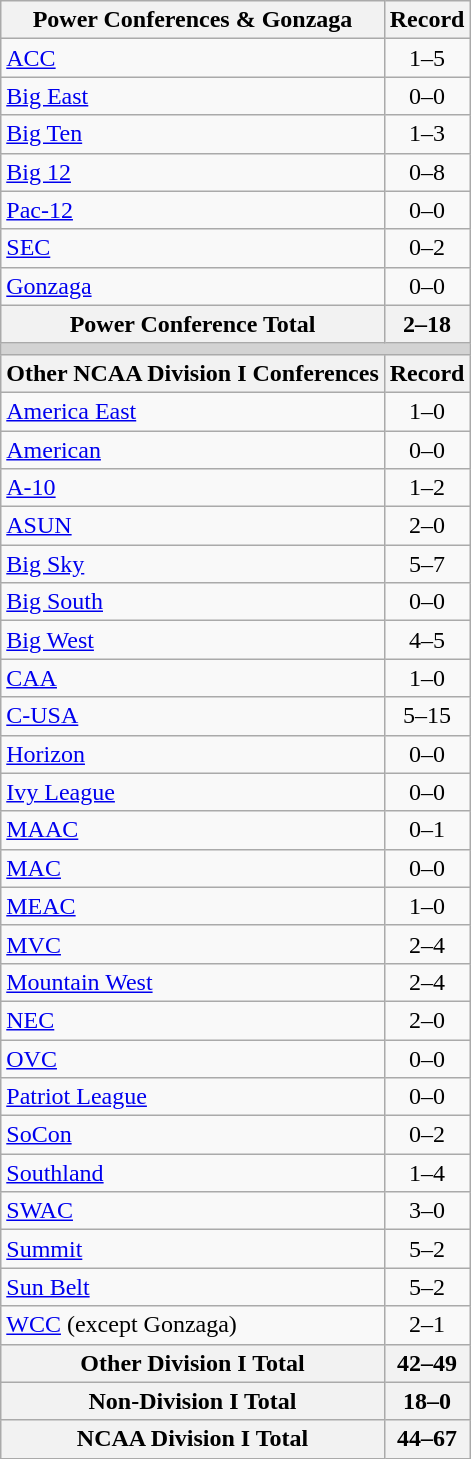<table class="wikitable">
<tr>
<th>Power Conferences & Gonzaga</th>
<th>Record</th>
</tr>
<tr>
<td><a href='#'>ACC</a></td>
<td align=center>1–5</td>
</tr>
<tr>
<td><a href='#'>Big East</a></td>
<td align=center>0–0</td>
</tr>
<tr>
<td><a href='#'>Big Ten</a></td>
<td align=center>1–3</td>
</tr>
<tr>
<td><a href='#'>Big 12</a></td>
<td align=center>0–8</td>
</tr>
<tr>
<td><a href='#'>Pac-12</a></td>
<td align=center>0–0</td>
</tr>
<tr>
<td><a href='#'>SEC</a></td>
<td align=center>0–2</td>
</tr>
<tr>
<td><a href='#'>Gonzaga</a></td>
<td align=center>0–0</td>
</tr>
<tr>
<th>Power Conference Total</th>
<th><strong>2–18</strong></th>
</tr>
<tr>
<th colspan="2" style="background:lightgrey;"></th>
</tr>
<tr>
<th>Other NCAA Division I Conferences</th>
<th>Record</th>
</tr>
<tr>
<td><a href='#'>America East</a></td>
<td align=center>1–0</td>
</tr>
<tr>
<td><a href='#'>American</a></td>
<td align=center>0–0</td>
</tr>
<tr>
<td><a href='#'>A-10</a></td>
<td align=center>1–2</td>
</tr>
<tr>
<td><a href='#'>ASUN</a></td>
<td align=center>2–0</td>
</tr>
<tr>
<td><a href='#'>Big Sky</a></td>
<td align=center>5–7</td>
</tr>
<tr>
<td><a href='#'>Big South</a></td>
<td align=center>0–0</td>
</tr>
<tr>
<td><a href='#'>Big West</a></td>
<td align=center>4–5</td>
</tr>
<tr>
<td><a href='#'>CAA</a></td>
<td align=center>1–0</td>
</tr>
<tr>
<td><a href='#'>C-USA</a></td>
<td align=center>5–15</td>
</tr>
<tr>
<td><a href='#'>Horizon</a></td>
<td align=center>0–0</td>
</tr>
<tr>
<td><a href='#'>Ivy League</a></td>
<td align=center>0–0</td>
</tr>
<tr>
<td><a href='#'>MAAC</a></td>
<td align=center>0–1</td>
</tr>
<tr>
<td><a href='#'>MAC</a></td>
<td align=center>0–0</td>
</tr>
<tr>
<td><a href='#'>MEAC</a></td>
<td align=center>1–0</td>
</tr>
<tr>
<td><a href='#'>MVC</a></td>
<td align=center>2–4</td>
</tr>
<tr>
<td><a href='#'>Mountain West</a></td>
<td align=center>2–4</td>
</tr>
<tr>
<td><a href='#'>NEC</a></td>
<td align=center>2–0</td>
</tr>
<tr>
<td><a href='#'>OVC</a></td>
<td align=center>0–0</td>
</tr>
<tr>
<td><a href='#'>Patriot League</a></td>
<td align=center>0–0</td>
</tr>
<tr>
<td><a href='#'>SoCon</a></td>
<td align=center>0–2</td>
</tr>
<tr>
<td><a href='#'>Southland</a></td>
<td align=center>1–4</td>
</tr>
<tr>
<td><a href='#'>SWAC</a></td>
<td align=center>3–0</td>
</tr>
<tr>
<td><a href='#'>Summit</a></td>
<td align=center>5–2</td>
</tr>
<tr>
<td><a href='#'>Sun Belt</a></td>
<td align=center>5–2</td>
</tr>
<tr>
<td><a href='#'>WCC</a> (except Gonzaga)</td>
<td align=center>2–1</td>
</tr>
<tr>
<th>Other Division I Total</th>
<th><strong>42–49</strong></th>
</tr>
<tr>
<th>Non-Division I Total</th>
<th><strong>18–0</strong></th>
</tr>
<tr>
<th>NCAA Division I Total</th>
<th><strong>44–67</strong></th>
</tr>
</table>
